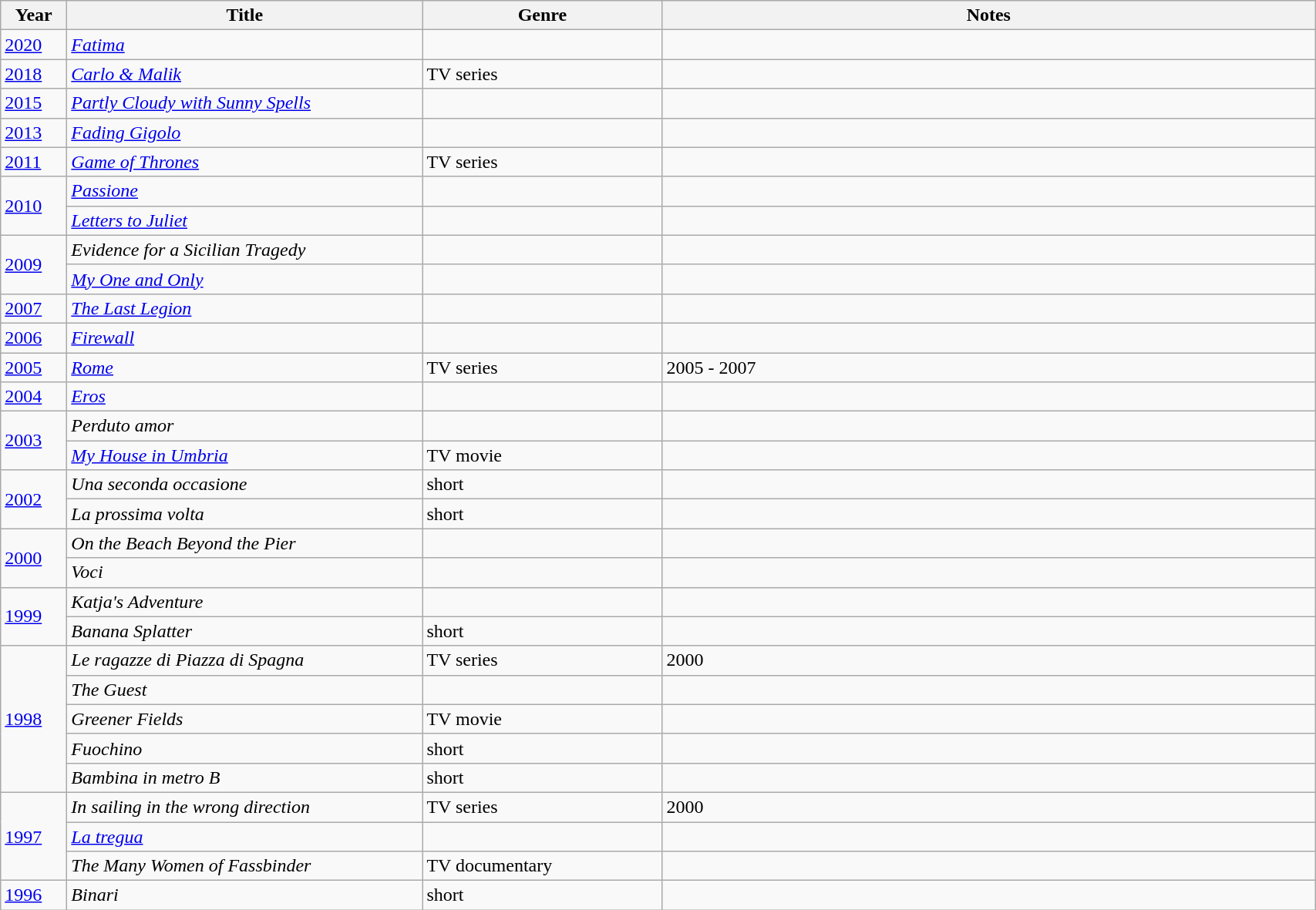<table class="wikitable sortable" width="90%">
<tr>
<th width="50px">Year</th>
<th width="300px">Title</th>
<th width="200px">Genre</th>
<th class="unsortable">Notes</th>
</tr>
<tr>
<td><a href='#'>2020</a></td>
<td><em><a href='#'>Fatima</a></em></td>
<td></td>
<td></td>
</tr>
<tr>
<td><a href='#'>2018</a></td>
<td><em><a href='#'>Carlo & Malik</a></em></td>
<td>TV series</td>
<td></td>
</tr>
<tr>
<td><a href='#'>2015</a></td>
<td><em><a href='#'>Partly Cloudy with Sunny Spells</a></em></td>
<td></td>
<td></td>
</tr>
<tr>
<td><a href='#'>2013</a></td>
<td><em><a href='#'>Fading Gigolo</a></em></td>
<td></td>
<td></td>
</tr>
<tr>
<td><a href='#'>2011</a></td>
<td><em><a href='#'>Game of Thrones</a></em></td>
<td>TV series</td>
<td></td>
</tr>
<tr>
<td rowspan="2"><a href='#'>2010</a></td>
<td><em><a href='#'>Passione</a></em></td>
<td></td>
<td></td>
</tr>
<tr>
<td><em><a href='#'>Letters to Juliet</a></em></td>
<td></td>
<td></td>
</tr>
<tr>
<td rowspan="2"><a href='#'>2009</a></td>
<td><em>Evidence for a Sicilian Tragedy</em></td>
<td></td>
<td></td>
</tr>
<tr>
<td><em><a href='#'>My One and Only</a></em></td>
<td></td>
<td></td>
</tr>
<tr>
<td><a href='#'>2007</a></td>
<td><em><a href='#'>The Last Legion</a></em></td>
<td></td>
<td></td>
</tr>
<tr>
<td><a href='#'>2006</a></td>
<td><em><a href='#'>Firewall</a></em></td>
<td></td>
<td></td>
</tr>
<tr>
<td><a href='#'>2005</a></td>
<td><em><a href='#'>Rome</a></em></td>
<td>TV series</td>
<td>2005 - 2007</td>
</tr>
<tr>
<td><a href='#'>2004</a></td>
<td><em><a href='#'>Eros</a></em></td>
<td></td>
<td></td>
</tr>
<tr>
<td rowspan="2"><a href='#'>2003</a></td>
<td><em>Perduto amor</em></td>
<td></td>
<td></td>
</tr>
<tr>
<td><em><a href='#'>My House in Umbria</a></em></td>
<td>TV movie</td>
<td></td>
</tr>
<tr>
<td rowspan="2"><a href='#'>2002</a></td>
<td><em>Una seconda occasione</em></td>
<td>short</td>
<td></td>
</tr>
<tr>
<td><em>La prossima volta</em></td>
<td>short</td>
<td></td>
</tr>
<tr>
<td rowspan="2"><a href='#'>2000</a></td>
<td><em>On the Beach Beyond the Pier</em></td>
<td></td>
<td></td>
</tr>
<tr>
<td><em>Voci</em></td>
<td></td>
<td></td>
</tr>
<tr>
<td rowspan="2"><a href='#'>1999</a></td>
<td><em>Katja's Adventure </em></td>
<td></td>
<td></td>
</tr>
<tr>
<td><em>Banana Splatter</em></td>
<td>short</td>
<td></td>
</tr>
<tr>
<td rowspan="5"><a href='#'>1998</a></td>
<td><em>Le ragazze di Piazza di Spagna</em></td>
<td>TV series</td>
<td>2000</td>
</tr>
<tr>
<td><em>The Guest</em></td>
<td></td>
<td></td>
</tr>
<tr>
<td><em>Greener Fields</em></td>
<td>TV movie</td>
<td></td>
</tr>
<tr>
<td><em>Fuochino</em></td>
<td>short</td>
<td></td>
</tr>
<tr>
<td><em>Bambina in metro B</em></td>
<td>short</td>
<td></td>
</tr>
<tr>
<td rowspan="3"><a href='#'>1997</a></td>
<td><em>In sailing in the wrong direction</em></td>
<td>TV series</td>
<td>2000</td>
</tr>
<tr>
<td><em><a href='#'>La tregua</a></em></td>
<td></td>
<td></td>
</tr>
<tr>
<td><em>The Many Women of Fassbinder</em></td>
<td>TV documentary</td>
<td></td>
</tr>
<tr>
<td><a href='#'>1996</a></td>
<td><em>Binari</em></td>
<td>short</td>
<td></td>
</tr>
</table>
